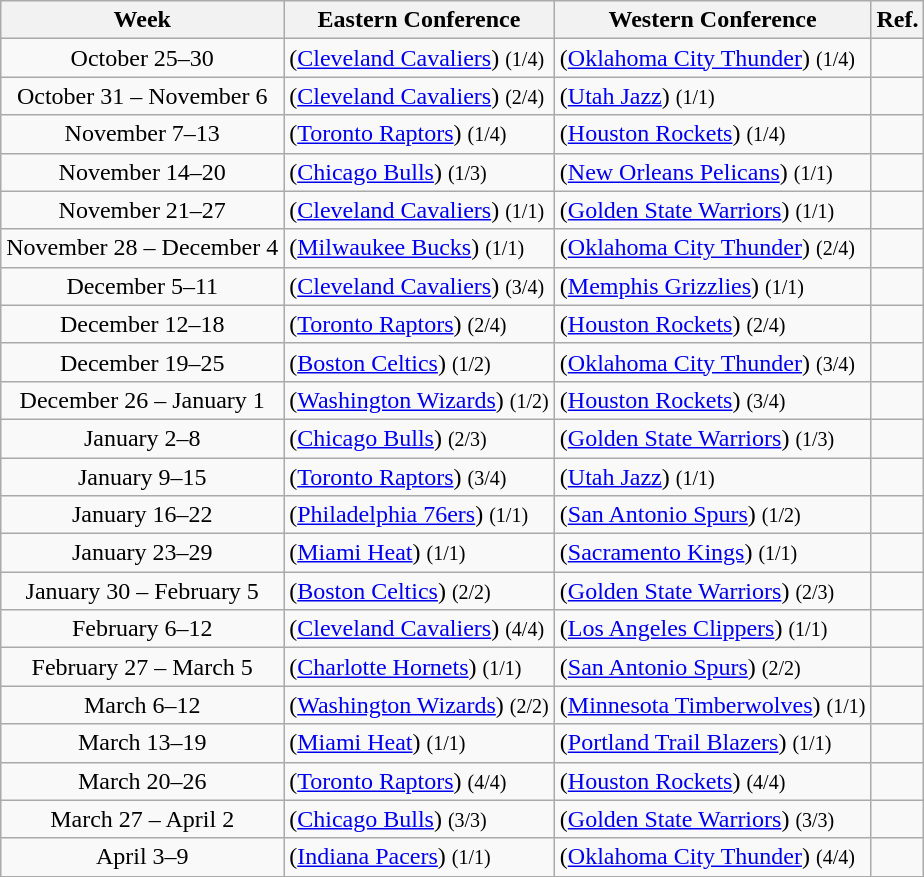<table class="wikitable sortable" style="text-align:left">
<tr>
<th>Week</th>
<th>Eastern Conference</th>
<th>Western Conference</th>
<th class=unsortable>Ref.</th>
</tr>
<tr>
<td align=center>October 25–30</td>
<td> (<a href='#'>Cleveland Cavaliers</a>) <small>(1/4)</small></td>
<td> (<a href='#'>Oklahoma City Thunder</a>) <small>(1/4)</small></td>
<td align=center></td>
</tr>
<tr>
<td align=center>October 31 – November 6</td>
<td> (<a href='#'>Cleveland Cavaliers</a>) <small>(2/4)</small></td>
<td> (<a href='#'>Utah Jazz</a>) <small>(1/1)</small></td>
<td align=center></td>
</tr>
<tr>
<td align=center>November 7–13</td>
<td> (<a href='#'>Toronto Raptors</a>) <small>(1/4)</small></td>
<td> (<a href='#'>Houston Rockets</a>) <small>(1/4)</small></td>
<td align=center></td>
</tr>
<tr>
<td align=center>November 14–20</td>
<td> (<a href='#'>Chicago Bulls</a>) <small>(1/3)</small></td>
<td> (<a href='#'>New Orleans Pelicans</a>) <small>(1/1)</small></td>
<td align=center></td>
</tr>
<tr>
<td align=center>November 21–27</td>
<td> (<a href='#'>Cleveland Cavaliers</a>) <small>(1/1)</small></td>
<td> (<a href='#'>Golden State Warriors</a>) <small>(1/1)</small></td>
<td align=center></td>
</tr>
<tr>
<td align=center>November 28 – December 4</td>
<td> (<a href='#'>Milwaukee Bucks</a>) <small>(1/1)</small></td>
<td> (<a href='#'>Oklahoma City Thunder</a>) <small>(2/4)</small></td>
<td align=center></td>
</tr>
<tr>
<td align=center>December 5–11</td>
<td> (<a href='#'>Cleveland Cavaliers</a>) <small>(3/4)</small></td>
<td> (<a href='#'>Memphis Grizzlies</a>) <small>(1/1)</small></td>
<td align=center></td>
</tr>
<tr>
<td align=center>December 12–18</td>
<td> (<a href='#'>Toronto Raptors</a>) <small>(2/4)</small></td>
<td> (<a href='#'>Houston Rockets</a>) <small>(2/4)</small></td>
<td align=center></td>
</tr>
<tr>
<td align=center>December 19–25</td>
<td> (<a href='#'>Boston Celtics</a>) <small>(1/2)</small></td>
<td> (<a href='#'>Oklahoma City Thunder</a>) <small>(3/4)</small></td>
<td align=center></td>
</tr>
<tr>
<td align=center>December 26 – January 1</td>
<td> (<a href='#'>Washington Wizards</a>) <small>(1/2)</small></td>
<td> (<a href='#'>Houston Rockets</a>) <small>(3/4)</small></td>
<td align=center></td>
</tr>
<tr>
<td align=center>January 2–8</td>
<td> (<a href='#'>Chicago Bulls</a>) <small>(2/3)</small></td>
<td> (<a href='#'>Golden State Warriors</a>) <small>(1/3)</small></td>
<td align=center></td>
</tr>
<tr>
<td align=center>January 9–15</td>
<td> (<a href='#'>Toronto Raptors</a>) <small>(3/4)</small></td>
<td> (<a href='#'>Utah Jazz</a>) <small>(1/1)</small></td>
<td align=center></td>
</tr>
<tr>
<td align=center>January 16–22</td>
<td> (<a href='#'>Philadelphia 76ers</a>) <small>(1/1)</small></td>
<td> (<a href='#'>San Antonio Spurs</a>) <small>(1/2)</small></td>
<td align=center></td>
</tr>
<tr>
<td align=center>January 23–29</td>
<td> (<a href='#'>Miami Heat</a>) <small>(1/1)</small></td>
<td> (<a href='#'>Sacramento Kings</a>) <small>(1/1)</small></td>
<td align=center></td>
</tr>
<tr>
<td align=center>January 30 – February 5</td>
<td> (<a href='#'>Boston Celtics</a>) <small>(2/2)</small></td>
<td> (<a href='#'>Golden State Warriors</a>) <small>(2/3)</small></td>
<td align=center></td>
</tr>
<tr>
<td align=center>February 6–12</td>
<td> (<a href='#'>Cleveland Cavaliers</a>) <small>(4/4)</small></td>
<td> (<a href='#'>Los Angeles Clippers</a>) <small>(1/1)</small></td>
<td align=center></td>
</tr>
<tr>
<td align=center>February 27 – March 5</td>
<td> (<a href='#'>Charlotte Hornets</a>) <small>(1/1)</small></td>
<td> (<a href='#'>San Antonio Spurs</a>) <small>(2/2)</small></td>
<td align=center></td>
</tr>
<tr>
<td align=center>March 6–12</td>
<td> (<a href='#'>Washington Wizards</a>) <small>(2/2)</small></td>
<td> (<a href='#'>Minnesota Timberwolves</a>) <small>(1/1)</small></td>
<td align=center></td>
</tr>
<tr>
<td align=center>March 13–19</td>
<td> (<a href='#'>Miami Heat</a>) <small>(1/1)</small></td>
<td> (<a href='#'>Portland Trail Blazers</a>) <small>(1/1)</small></td>
<td align=center></td>
</tr>
<tr>
<td align=center>March 20–26</td>
<td> (<a href='#'>Toronto Raptors</a>) <small>(4/4)</small></td>
<td> (<a href='#'>Houston Rockets</a>) <small>(4/4)</small></td>
<td align=center></td>
</tr>
<tr>
<td align=center>March 27 – April 2</td>
<td> (<a href='#'>Chicago Bulls</a>) <small>(3/3)</small></td>
<td> (<a href='#'>Golden State Warriors</a>) <small>(3/3)</small></td>
<td align=center></td>
</tr>
<tr>
<td align=center>April 3–9</td>
<td> (<a href='#'>Indiana Pacers</a>) <small>(1/1)</small></td>
<td> (<a href='#'>Oklahoma City Thunder</a>) <small>(4/4)</small></td>
<td align=center></td>
</tr>
</table>
